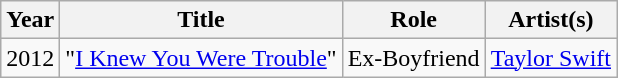<table class="wikitable">
<tr>
<th>Year</th>
<th>Title</th>
<th>Role</th>
<th>Artist(s)</th>
</tr>
<tr>
<td>2012</td>
<td>"<a href='#'>I Knew You Were Trouble</a>"</td>
<td>Ex-Boyfriend</td>
<td><a href='#'>Taylor Swift</a></td>
</tr>
</table>
